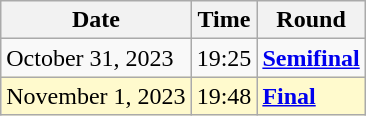<table class="wikitable">
<tr>
<th>Date</th>
<th>Time</th>
<th>Round</th>
</tr>
<tr>
<td>October 31, 2023</td>
<td>19:25</td>
<td><strong><a href='#'>Semifinal</a></strong></td>
</tr>
<tr style=background:lemonchiffon>
<td>November 1, 2023</td>
<td>19:48</td>
<td><strong><a href='#'>Final</a></strong></td>
</tr>
</table>
